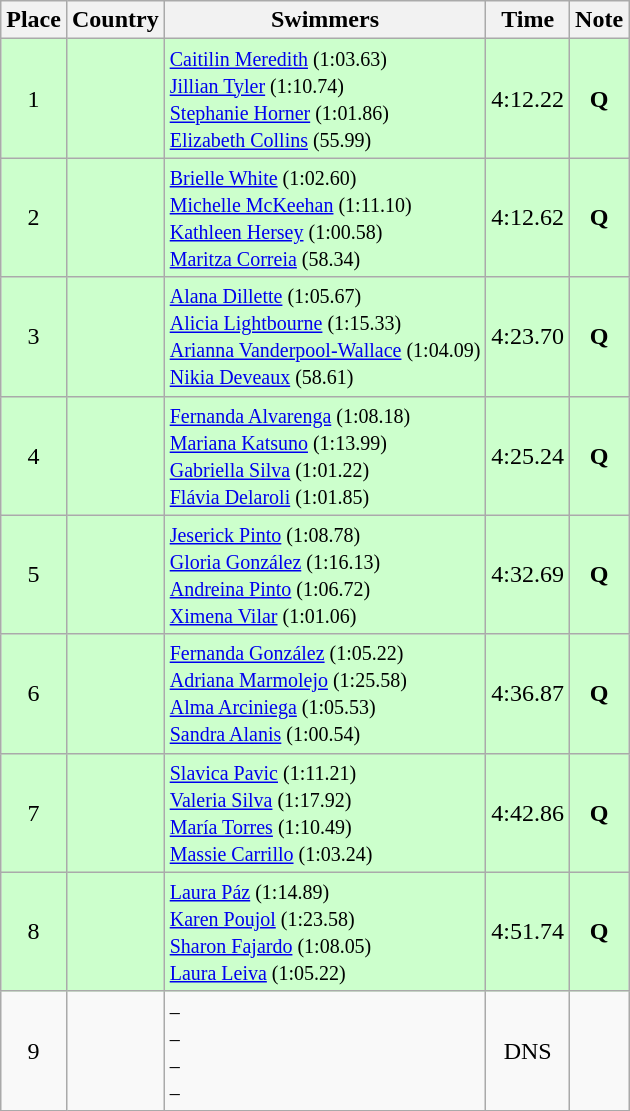<table class="wikitable" style="text-align:center">
<tr>
<th>Place</th>
<th>Country</th>
<th>Swimmers</th>
<th>Time</th>
<th>Note</th>
</tr>
<tr bgcolor=ccffcc>
<td>1</td>
<td align=left></td>
<td align=left><small> <a href='#'>Caitilin Meredith</a> (1:03.63) <br> <a href='#'>Jillian Tyler</a> (1:10.74) <br> <a href='#'>Stephanie Horner</a> (1:01.86) <br> <a href='#'>Elizabeth Collins</a> (55.99)</small></td>
<td>4:12.22</td>
<td><strong>Q</strong></td>
</tr>
<tr bgcolor=ccffcc>
<td>2</td>
<td align=left></td>
<td align=left><small> <a href='#'>Brielle White</a> (1:02.60) <br> <a href='#'>Michelle McKeehan</a> (1:11.10) <br> <a href='#'>Kathleen Hersey</a> (1:00.58) <br> <a href='#'>Maritza Correia</a> (58.34)</small></td>
<td>4:12.62</td>
<td><strong>Q</strong></td>
</tr>
<tr bgcolor=ccffcc>
<td>3</td>
<td align=left></td>
<td align=left><small> <a href='#'>Alana Dillette</a> (1:05.67) <br> <a href='#'>Alicia Lightbourne</a> (1:15.33) <br> <a href='#'>Arianna Vanderpool-Wallace</a> (1:04.09) <br> <a href='#'>Nikia Deveaux</a> (58.61)</small></td>
<td>4:23.70</td>
<td><strong>Q</strong></td>
</tr>
<tr bgcolor=ccffcc>
<td>4</td>
<td align=left></td>
<td align=left><small> <a href='#'>Fernanda Alvarenga</a> (1:08.18) <br> <a href='#'>Mariana Katsuno</a> (1:13.99) <br> <a href='#'>Gabriella Silva</a> (1:01.22) <br> <a href='#'>Flávia Delaroli</a> (1:01.85)</small></td>
<td>4:25.24</td>
<td><strong>Q</strong></td>
</tr>
<tr bgcolor=ccffcc>
<td>5</td>
<td align=left></td>
<td align=left><small> <a href='#'>Jeserick Pinto</a> (1:08.78) <br> <a href='#'>Gloria González</a> (1:16.13) <br> <a href='#'>Andreina Pinto</a> (1:06.72) <br> <a href='#'>Ximena Vilar</a> (1:01.06)</small></td>
<td>4:32.69</td>
<td><strong>Q</strong></td>
</tr>
<tr bgcolor=ccffcc>
<td>6</td>
<td align=left></td>
<td align=left><small> <a href='#'>Fernanda González</a> (1:05.22) <br> <a href='#'>Adriana Marmolejo</a> (1:25.58) <br> <a href='#'>Alma Arciniega</a> (1:05.53) <br> <a href='#'>Sandra Alanis</a> (1:00.54)</small></td>
<td>4:36.87</td>
<td><strong>Q</strong></td>
</tr>
<tr bgcolor=ccffcc>
<td>7</td>
<td align=left></td>
<td align=left><small> <a href='#'>Slavica Pavic</a> (1:11.21) <br> <a href='#'>Valeria Silva</a> (1:17.92) <br> <a href='#'>María Torres</a> (1:10.49) <br> <a href='#'>Massie Carrillo</a> (1:03.24)</small></td>
<td>4:42.86</td>
<td><strong>Q</strong></td>
</tr>
<tr bgcolor=ccffcc>
<td>8</td>
<td align=left></td>
<td align=left><small> <a href='#'>Laura Páz</a> (1:14.89) <br> <a href='#'>Karen Poujol</a> (1:23.58) <br> <a href='#'>Sharon Fajardo</a> (1:08.05) <br> <a href='#'>Laura Leiva</a> (1:05.22)</small></td>
<td>4:51.74</td>
<td><strong>Q</strong></td>
</tr>
<tr>
<td>9</td>
<td align=left></td>
<td align=left><small> – <br> – <br> – <br> – </small></td>
<td>DNS</td>
<td></td>
</tr>
</table>
